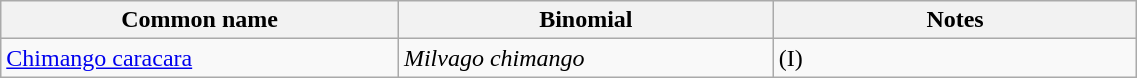<table width=60% class="wikitable">
<tr>
<th width=35%>Common name</th>
<th width=33%>Binomial</th>
<th width=32%>Notes</th>
</tr>
<tr>
<td><a href='#'>Chimango caracara</a></td>
<td><em>Milvago chimango</em></td>
<td>(I)</td>
</tr>
</table>
